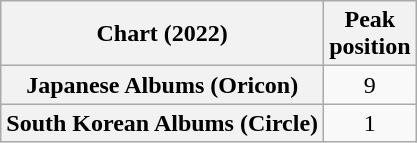<table class="wikitable sortable plainrowheaders" style="text-align:center">
<tr>
<th scope="col">Chart (2022)</th>
<th scope="col">Peak<br>position</th>
</tr>
<tr>
<th scope="row">Japanese Albums (Oricon)</th>
<td>9</td>
</tr>
<tr>
<th scope="row">South Korean Albums (Circle)</th>
<td>1</td>
</tr>
</table>
